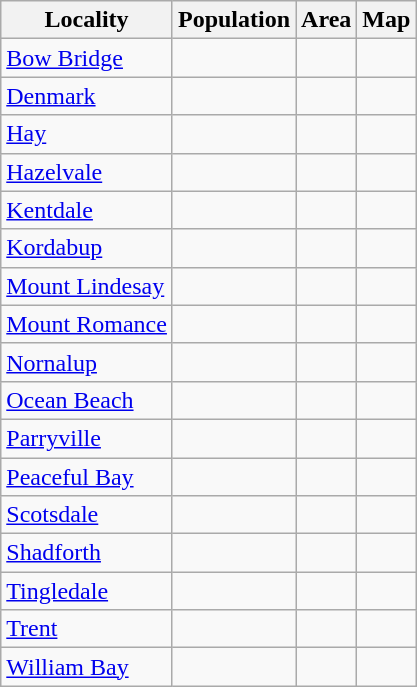<table class="wikitable sortable">
<tr>
<th>Locality</th>
<th data-sort-type=number>Population</th>
<th data-sort-type=number>Area</th>
<th>Map</th>
</tr>
<tr>
<td><a href='#'>Bow Bridge</a></td>
<td></td>
<td></td>
<td></td>
</tr>
<tr>
<td><a href='#'>Denmark</a></td>
<td></td>
<td></td>
<td></td>
</tr>
<tr>
<td><a href='#'>Hay</a></td>
<td></td>
<td></td>
<td></td>
</tr>
<tr>
<td><a href='#'>Hazelvale</a></td>
<td></td>
<td></td>
<td></td>
</tr>
<tr>
<td><a href='#'>Kentdale</a></td>
<td></td>
<td></td>
<td></td>
</tr>
<tr>
<td><a href='#'>Kordabup</a></td>
<td></td>
<td></td>
<td></td>
</tr>
<tr>
<td><a href='#'>Mount Lindesay</a></td>
<td></td>
<td></td>
<td></td>
</tr>
<tr>
<td><a href='#'>Mount Romance</a></td>
<td></td>
<td></td>
<td></td>
</tr>
<tr>
<td><a href='#'>Nornalup</a></td>
<td></td>
<td></td>
<td></td>
</tr>
<tr>
<td><a href='#'>Ocean Beach</a></td>
<td></td>
<td></td>
<td></td>
</tr>
<tr>
<td><a href='#'>Parryville</a></td>
<td></td>
<td></td>
<td></td>
</tr>
<tr>
<td><a href='#'>Peaceful Bay</a></td>
<td></td>
<td></td>
<td></td>
</tr>
<tr>
<td><a href='#'>Scotsdale</a></td>
<td></td>
<td></td>
<td></td>
</tr>
<tr>
<td><a href='#'>Shadforth</a></td>
<td></td>
<td></td>
<td></td>
</tr>
<tr>
<td><a href='#'>Tingledale</a></td>
<td></td>
<td></td>
<td></td>
</tr>
<tr>
<td><a href='#'>Trent</a></td>
<td></td>
<td></td>
<td></td>
</tr>
<tr>
<td><a href='#'>William Bay</a></td>
<td></td>
<td></td>
<td></td>
</tr>
</table>
